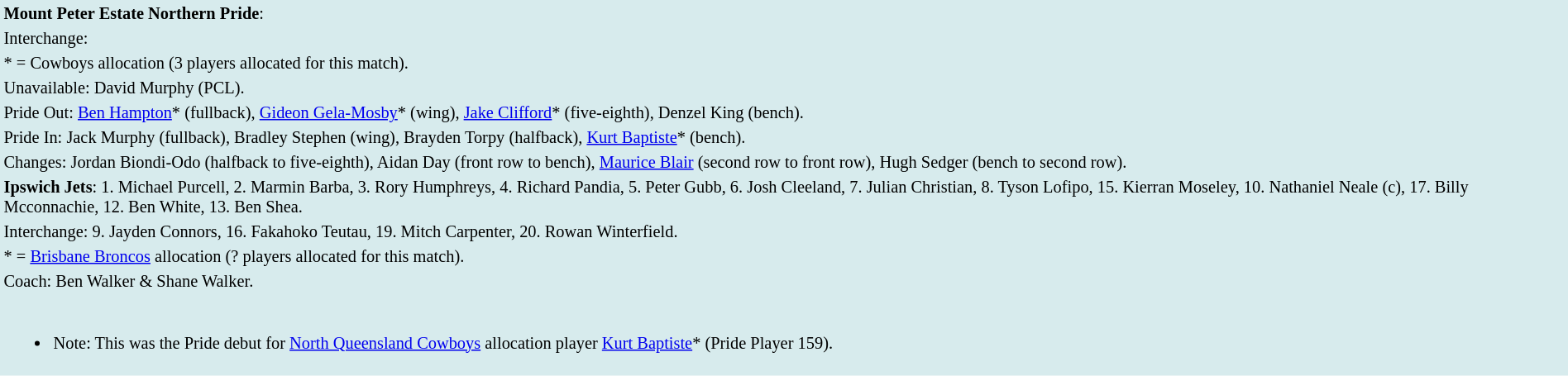<table style="background:#d7ebed; font-size:85%; width:100%;">
<tr>
<td><strong>Mount Peter Estate Northern Pride</strong>:             </td>
</tr>
<tr>
<td>Interchange:    </td>
</tr>
<tr>
<td>* = Cowboys allocation (3 players allocated for this match).</td>
</tr>
<tr>
<td>Unavailable: David Murphy (PCL).</td>
</tr>
<tr>
<td>Pride Out: <a href='#'>Ben Hampton</a>* (fullback), <a href='#'>Gideon Gela-Mosby</a>* (wing), <a href='#'>Jake Clifford</a>* (five-eighth), Denzel King (bench).</td>
</tr>
<tr>
<td>Pride In: Jack Murphy (fullback), Bradley Stephen (wing), Brayden Torpy (halfback), <a href='#'>Kurt Baptiste</a>* (bench).</td>
</tr>
<tr>
<td>Changes: Jordan Biondi-Odo (halfback to five-eighth), Aidan Day (front row to bench), <a href='#'>Maurice Blair</a> (second row to front row), Hugh Sedger (bench to second row).</td>
</tr>
<tr>
<td><strong>Ipswich Jets</strong>: 1. Michael Purcell, 2. Marmin Barba, 3. Rory Humphreys, 4. Richard Pandia, 5. Peter Gubb, 6. Josh Cleeland, 7. Julian Christian, 8. Tyson Lofipo, 15. Kierran Moseley, 10. Nathaniel Neale (c), 17. Billy Mcconnachie, 12. Ben White, 13. Ben Shea.</td>
</tr>
<tr>
<td>Interchange: 9. Jayden Connors, 16. Fakahoko Teutau, 19. Mitch Carpenter, 20. Rowan Winterfield.</td>
</tr>
<tr>
<td>* = <a href='#'>Brisbane Broncos</a> allocation (? players allocated for this match).</td>
</tr>
<tr>
<td>Coach: Ben Walker & Shane Walker.</td>
</tr>
<tr>
<td><br><ul><li>Note: This was the Pride debut for <a href='#'>North Queensland Cowboys</a> allocation player <a href='#'>Kurt Baptiste</a>* (Pride Player 159).</li></ul></td>
</tr>
<tr>
</tr>
</table>
